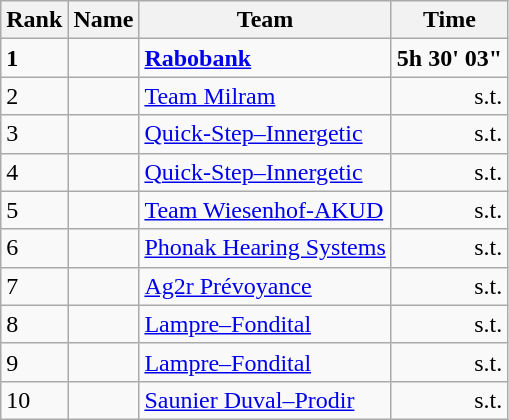<table class="wikitable">
<tr>
<th>Rank</th>
<th>Name</th>
<th>Team</th>
<th>Time</th>
</tr>
<tr>
<td><strong>1</strong></td>
<td><strong></strong></td>
<td><strong><a href='#'>Rabobank</a></strong></td>
<td align=right><strong>5h 30' 03"</strong></td>
</tr>
<tr>
<td>2</td>
<td></td>
<td><a href='#'>Team Milram</a></td>
<td align=right>s.t.</td>
</tr>
<tr>
<td>3</td>
<td></td>
<td><a href='#'>Quick-Step–Innergetic</a></td>
<td align=right>s.t.</td>
</tr>
<tr>
<td>4</td>
<td></td>
<td><a href='#'>Quick-Step–Innergetic</a></td>
<td align=right>s.t.</td>
</tr>
<tr>
<td>5</td>
<td></td>
<td><a href='#'>Team Wiesenhof-AKUD</a></td>
<td align=right>s.t.</td>
</tr>
<tr>
<td>6</td>
<td></td>
<td><a href='#'>Phonak Hearing Systems</a></td>
<td align=right>s.t.</td>
</tr>
<tr>
<td>7</td>
<td></td>
<td><a href='#'>Ag2r Prévoyance</a></td>
<td align=right>s.t.</td>
</tr>
<tr>
<td>8</td>
<td></td>
<td><a href='#'>Lampre–Fondital</a></td>
<td align=right>s.t.</td>
</tr>
<tr>
<td>9</td>
<td></td>
<td><a href='#'>Lampre–Fondital</a></td>
<td align=right>s.t.</td>
</tr>
<tr>
<td>10</td>
<td></td>
<td><a href='#'>Saunier Duval–Prodir</a></td>
<td align=right>s.t.</td>
</tr>
</table>
